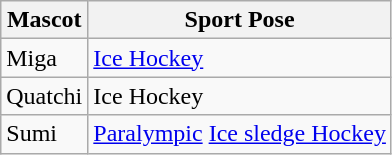<table class="wikitable">
<tr>
<th>Mascot</th>
<th>Sport Pose</th>
</tr>
<tr>
<td>Miga</td>
<td><a href='#'>Ice Hockey</a></td>
</tr>
<tr>
<td>Quatchi</td>
<td>Ice Hockey</td>
</tr>
<tr>
<td>Sumi</td>
<td><a href='#'>Paralympic</a> <a href='#'>Ice sledge Hockey</a></td>
</tr>
</table>
